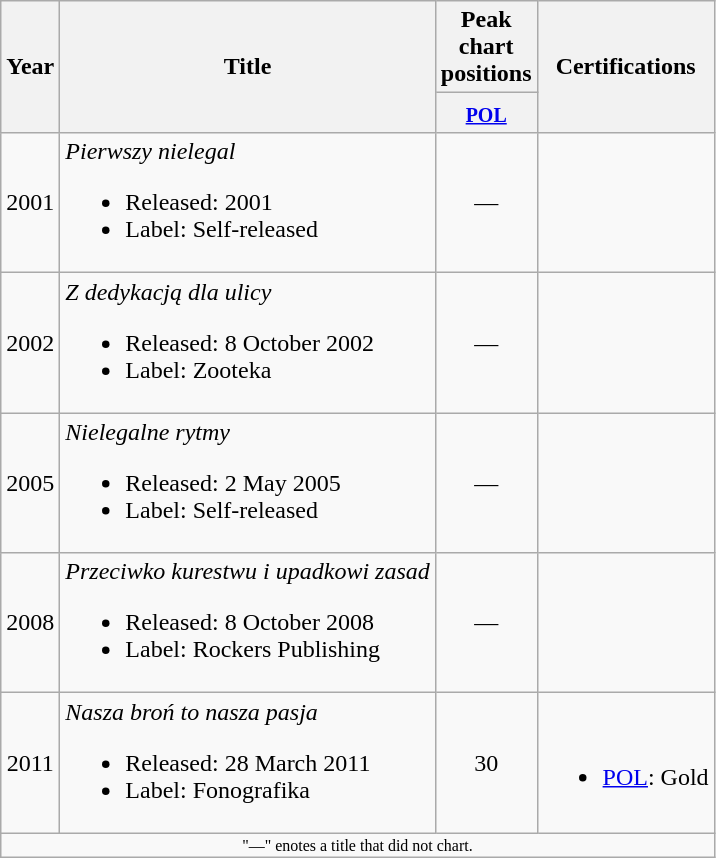<table class=wikitable style=text-align:center;>
<tr>
<th rowspan=2>Year</th>
<th rowspan=2>Title</th>
<th colspan=1>Peak chart positions</th>
<th rowspan=2>Certifications</th>
</tr>
<tr style="vertical-align:top;line-height:1.2">
<th width=25px><small><a href='#'>POL</a></small><br></th>
</tr>
<tr>
<td>2001</td>
<td align=left><em>Pierwszy nielegal</em><br><ul><li>Released: 2001</li><li>Label: Self-released</li></ul></td>
<td>—</td>
<td></td>
</tr>
<tr>
<td>2002</td>
<td align=left><em>Z dedykacją dla ulicy</em><br><ul><li>Released: 8 October 2002</li><li>Label: Zooteka</li></ul></td>
<td>—</td>
<td></td>
</tr>
<tr>
<td>2005</td>
<td align=left><em>Nielegalne rytmy</em><br><ul><li>Released: 2 May 2005</li><li>Label: Self-released</li></ul></td>
<td>—</td>
<td></td>
</tr>
<tr>
<td>2008</td>
<td align=left><em>Przeciwko kurestwu i upadkowi zasad</em><br><ul><li>Released: 8 October 2008</li><li>Label: Rockers Publishing</li></ul></td>
<td>—</td>
<td></td>
</tr>
<tr>
<td>2011</td>
<td align=left><em>Nasza broń to nasza pasja</em><br><ul><li>Released: 28 March 2011</li><li>Label: Fonografika</li></ul></td>
<td>30</td>
<td><br><ul><li><a href='#'>POL</a>: Gold</li></ul></td>
</tr>
<tr>
<td colspan=10 style=font-size:8pt;>"—" enotes a title that did not chart.</td>
</tr>
</table>
